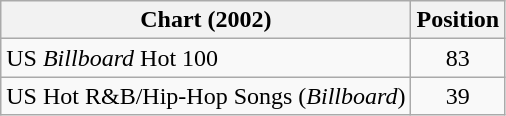<table class="wikitable sortable">
<tr>
<th>Chart (2002)</th>
<th>Position</th>
</tr>
<tr>
<td>US <em>Billboard</em> Hot 100</td>
<td align="center">83</td>
</tr>
<tr>
<td>US Hot R&B/Hip-Hop Songs (<em>Billboard</em>)</td>
<td align="center">39</td>
</tr>
</table>
